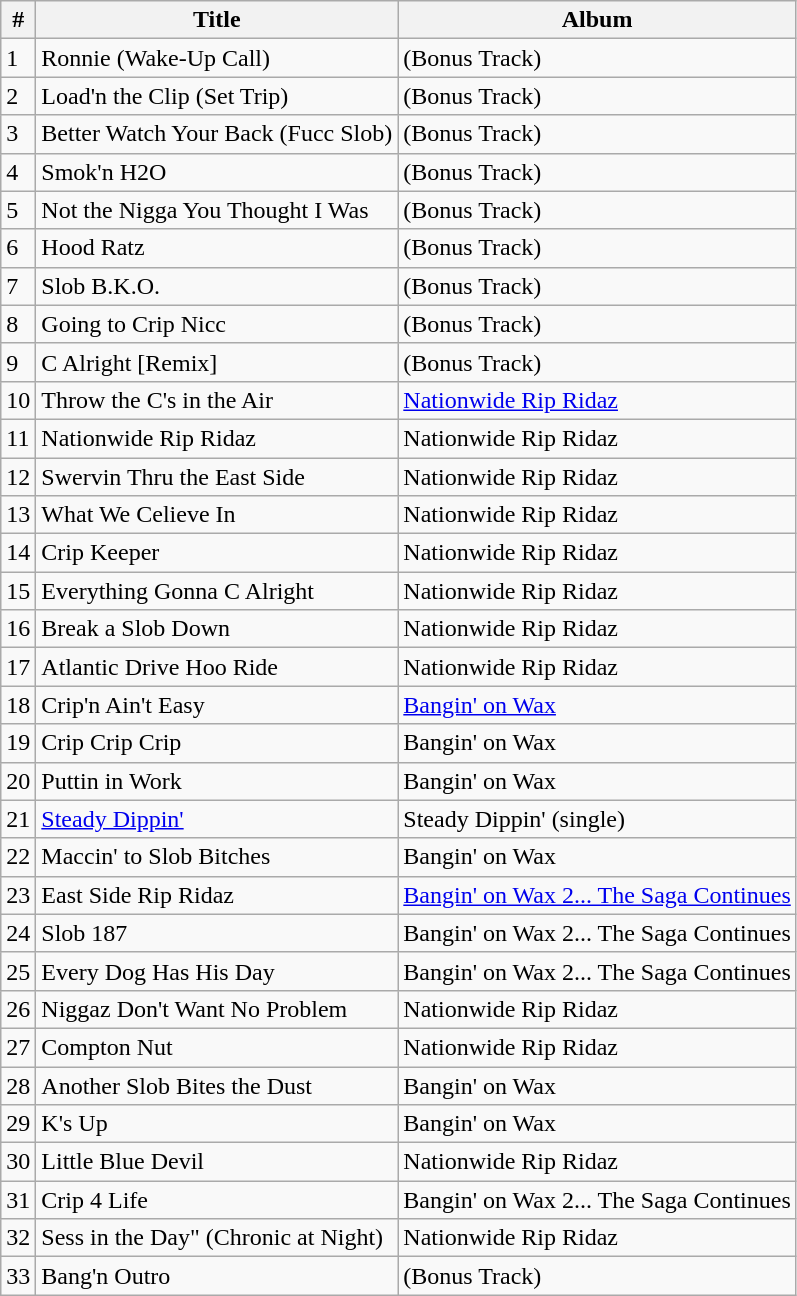<table class="wikitable">
<tr>
<th align="center">#</th>
<th align="center">Title</th>
<th align="center">Album</th>
</tr>
<tr>
<td>1</td>
<td>Ronnie (Wake-Up Call)</td>
<td>(Bonus Track)</td>
</tr>
<tr>
<td>2</td>
<td>Load'n the Clip (Set Trip)</td>
<td>(Bonus Track)</td>
</tr>
<tr>
<td>3</td>
<td>Better Watch Your Back (Fucc Slob)</td>
<td>(Bonus Track)</td>
</tr>
<tr>
<td>4</td>
<td>Smok'n H2O</td>
<td>(Bonus Track)</td>
</tr>
<tr>
<td>5</td>
<td>Not the Nigga You Thought I Was</td>
<td>(Bonus Track)</td>
</tr>
<tr>
<td>6</td>
<td>Hood Ratz</td>
<td>(Bonus Track)</td>
</tr>
<tr>
<td>7</td>
<td>Slob B.K.O.</td>
<td>(Bonus Track)</td>
</tr>
<tr>
<td>8</td>
<td>Going to Crip Nicc</td>
<td>(Bonus Track)</td>
</tr>
<tr>
<td>9</td>
<td>C Alright [Remix]</td>
<td>(Bonus Track)</td>
</tr>
<tr>
<td>10</td>
<td>Throw the C's in the Air</td>
<td><a href='#'>Nationwide Rip Ridaz</a></td>
</tr>
<tr>
<td>11</td>
<td>Nationwide Rip Ridaz</td>
<td>Nationwide Rip Ridaz</td>
</tr>
<tr>
<td>12</td>
<td>Swervin Thru the East Side</td>
<td>Nationwide Rip Ridaz</td>
</tr>
<tr>
<td>13</td>
<td>What We Celieve In</td>
<td>Nationwide Rip Ridaz</td>
</tr>
<tr>
<td>14</td>
<td>Crip Keeper</td>
<td>Nationwide Rip Ridaz</td>
</tr>
<tr>
<td>15</td>
<td>Everything Gonna C Alright</td>
<td>Nationwide Rip Ridaz</td>
</tr>
<tr>
<td>16</td>
<td>Break a Slob Down</td>
<td>Nationwide Rip Ridaz</td>
</tr>
<tr>
<td>17</td>
<td>Atlantic Drive Hoo Ride</td>
<td>Nationwide Rip Ridaz</td>
</tr>
<tr>
<td>18</td>
<td>Crip'n Ain't Easy</td>
<td><a href='#'>Bangin' on Wax</a></td>
</tr>
<tr>
<td>19</td>
<td>Crip Crip Crip</td>
<td>Bangin' on Wax</td>
</tr>
<tr>
<td>20</td>
<td>Puttin in Work</td>
<td>Bangin' on Wax</td>
</tr>
<tr>
<td>21</td>
<td><a href='#'>Steady Dippin'</a></td>
<td>Steady Dippin' (single)</td>
</tr>
<tr>
<td>22</td>
<td>Maccin' to Slob Bitches</td>
<td>Bangin' on Wax</td>
</tr>
<tr>
<td>23</td>
<td>East Side Rip Ridaz</td>
<td><a href='#'>Bangin' on Wax 2... The Saga Continues</a></td>
</tr>
<tr>
<td>24</td>
<td>Slob 187</td>
<td>Bangin' on Wax 2... The Saga Continues</td>
</tr>
<tr>
<td>25</td>
<td>Every Dog Has His Day</td>
<td>Bangin' on Wax 2... The Saga Continues</td>
</tr>
<tr>
<td>26</td>
<td>Niggaz Don't Want No Problem</td>
<td>Nationwide Rip Ridaz</td>
</tr>
<tr>
<td>27</td>
<td>Compton Nut</td>
<td>Nationwide Rip Ridaz</td>
</tr>
<tr>
<td>28</td>
<td>Another Slob Bites the Dust</td>
<td>Bangin' on Wax</td>
</tr>
<tr>
<td>29</td>
<td>K's Up</td>
<td>Bangin' on Wax</td>
</tr>
<tr>
<td>30</td>
<td>Little Blue Devil</td>
<td>Nationwide Rip Ridaz</td>
</tr>
<tr>
<td>31</td>
<td>Crip 4 Life</td>
<td>Bangin' on Wax 2... The Saga Continues</td>
</tr>
<tr>
<td>32</td>
<td>Sess in the Day" (Chronic at Night)</td>
<td>Nationwide Rip Ridaz</td>
</tr>
<tr>
<td>33</td>
<td>Bang'n Outro</td>
<td>(Bonus Track)</td>
</tr>
</table>
